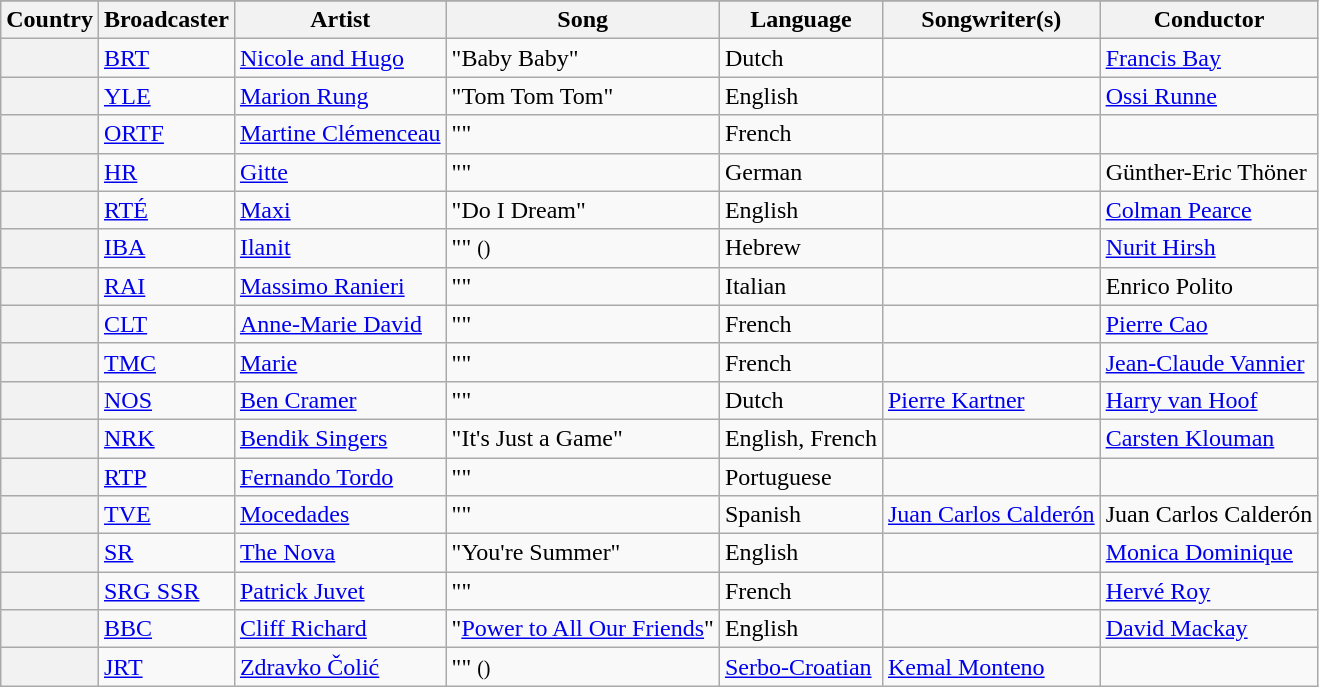<table class="wikitable plainrowheaders">
<tr>
</tr>
<tr>
<th scope="col">Country</th>
<th scope="col">Broadcaster</th>
<th scope="col">Artist</th>
<th scope="col">Song</th>
<th scope="col">Language</th>
<th scope="col">Songwriter(s)</th>
<th scope="col">Conductor</th>
</tr>
<tr>
<th scope="row"></th>
<td><a href='#'>BRT</a></td>
<td><a href='#'>Nicole and Hugo</a></td>
<td>"Baby Baby"</td>
<td>Dutch</td>
<td></td>
<td><a href='#'>Francis Bay</a></td>
</tr>
<tr>
<th scope="row"></th>
<td><a href='#'>YLE</a></td>
<td><a href='#'>Marion Rung</a></td>
<td>"Tom Tom Tom"</td>
<td>English</td>
<td></td>
<td><a href='#'>Ossi Runne</a></td>
</tr>
<tr>
<th scope="row"></th>
<td><a href='#'>ORTF</a></td>
<td><a href='#'>Martine Clémenceau</a></td>
<td>""</td>
<td>French</td>
<td></td>
<td></td>
</tr>
<tr>
<th scope="row"></th>
<td><a href='#'>HR</a></td>
<td><a href='#'>Gitte</a></td>
<td>""</td>
<td>German</td>
<td></td>
<td>Günther-Eric Thöner</td>
</tr>
<tr>
<th scope="row"></th>
<td><a href='#'>RTÉ</a></td>
<td><a href='#'>Maxi</a></td>
<td>"Do I Dream"</td>
<td>English</td>
<td></td>
<td><a href='#'>Colman Pearce</a></td>
</tr>
<tr>
<th scope="row"></th>
<td><a href='#'>IBA</a></td>
<td><a href='#'>Ilanit</a></td>
<td>"" <small>()</small></td>
<td>Hebrew</td>
<td></td>
<td><a href='#'>Nurit Hirsh</a></td>
</tr>
<tr>
<th scope="row"></th>
<td><a href='#'>RAI</a></td>
<td><a href='#'>Massimo Ranieri</a></td>
<td>""</td>
<td>Italian</td>
<td></td>
<td>Enrico Polito</td>
</tr>
<tr>
<th scope="row"></th>
<td><a href='#'>CLT</a></td>
<td><a href='#'>Anne-Marie David</a></td>
<td>""</td>
<td>French</td>
<td></td>
<td><a href='#'>Pierre Cao</a></td>
</tr>
<tr>
<th scope="row"></th>
<td><a href='#'>TMC</a></td>
<td><a href='#'>Marie</a></td>
<td>""</td>
<td>French</td>
<td></td>
<td><a href='#'>Jean-Claude Vannier</a></td>
</tr>
<tr>
<th scope="row"></th>
<td><a href='#'>NOS</a></td>
<td><a href='#'>Ben Cramer</a></td>
<td>""</td>
<td>Dutch</td>
<td><a href='#'>Pierre Kartner</a></td>
<td><a href='#'>Harry van Hoof</a></td>
</tr>
<tr>
<th scope="row"></th>
<td><a href='#'>NRK</a></td>
<td><a href='#'>Bendik Singers</a></td>
<td>"It's Just a Game"</td>
<td>English, French</td>
<td></td>
<td><a href='#'>Carsten Klouman</a></td>
</tr>
<tr>
<th scope="row"></th>
<td><a href='#'>RTP</a></td>
<td><a href='#'>Fernando Tordo</a></td>
<td>""</td>
<td>Portuguese</td>
<td></td>
<td></td>
</tr>
<tr>
<th scope="row"></th>
<td><a href='#'>TVE</a></td>
<td><a href='#'>Mocedades</a></td>
<td>""</td>
<td>Spanish</td>
<td><a href='#'>Juan Carlos Calderón</a></td>
<td>Juan Carlos Calderón</td>
</tr>
<tr>
<th scope="row"></th>
<td><a href='#'>SR</a></td>
<td><a href='#'>The Nova</a></td>
<td>"You're Summer"</td>
<td>English</td>
<td></td>
<td><a href='#'>Monica Dominique</a></td>
</tr>
<tr>
<th scope="row"></th>
<td><a href='#'>SRG SSR</a></td>
<td><a href='#'>Patrick Juvet</a></td>
<td>""</td>
<td>French</td>
<td></td>
<td><a href='#'>Hervé Roy</a></td>
</tr>
<tr>
<th scope="row"></th>
<td><a href='#'>BBC</a></td>
<td><a href='#'>Cliff Richard</a></td>
<td>"<a href='#'>Power to All Our Friends</a>"</td>
<td>English</td>
<td></td>
<td><a href='#'>David Mackay</a></td>
</tr>
<tr>
<th scope="row"></th>
<td><a href='#'>JRT</a></td>
<td><a href='#'>Zdravko Čolić</a></td>
<td>"" <small>()</small></td>
<td><a href='#'>Serbo-Croatian</a></td>
<td><a href='#'>Kemal Monteno</a></td>
<td></td>
</tr>
</table>
